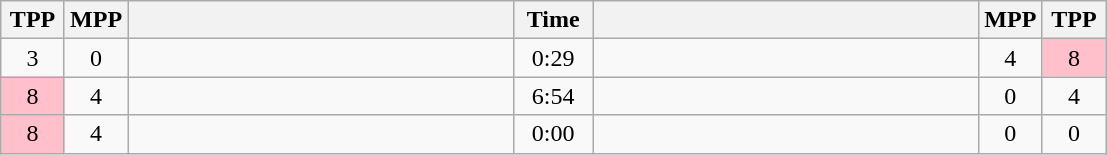<table class="wikitable" style="text-align: center;" |>
<tr>
<th width="35">TPP</th>
<th width="35">MPP</th>
<th width="250"></th>
<th width="45">Time</th>
<th width="250"></th>
<th width="35">MPP</th>
<th width="35">TPP</th>
</tr>
<tr>
<td>3</td>
<td>0</td>
<td style="text-align:left;"><strong></strong></td>
<td>0:29</td>
<td style="text-align:left;"></td>
<td>4</td>
<td bgcolor=pink>8</td>
</tr>
<tr>
<td bgcolor=pink>8</td>
<td>4</td>
<td style="text-align:left;"></td>
<td>6:54</td>
<td style="text-align:left;"><strong></strong></td>
<td>0</td>
<td>4</td>
</tr>
<tr>
<td bgcolor=pink>8</td>
<td>4</td>
<td style="text-align:left;"></td>
<td>0:00</td>
<td style="text-align:left;"><strong></strong></td>
<td>0</td>
<td>0</td>
</tr>
</table>
